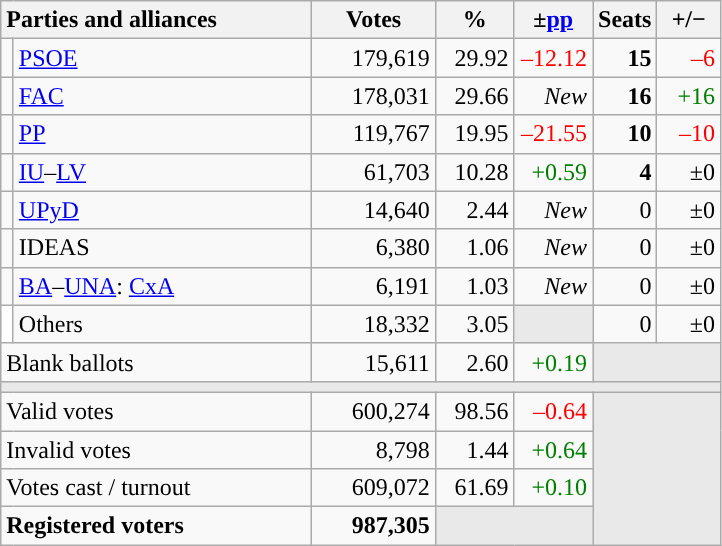<table class="wikitable" style="text-align:right;">
<tr>
<th style="text-align:left;" colspan="2" width="200">Parties and alliances</th>
<th width="75">Votes</th>
<th width="45">%</th>
<th width="45">±<a href='#'>pp</a></th>
<th width="35">Seats</th>
<th width="35">+/−</th>
</tr>
<tr>
<td width="1" style="color:inherit;background:"></td>
<td align="left"><a href='#'>PSOE</a></td>
<td>179,619</td>
<td>29.92</td>
<td style="color:red;">–12.12</td>
<td><strong>15</strong></td>
<td style="color:red;">–6</td>
</tr>
<tr>
<td style="color:inherit;background:"></td>
<td align="left"><a href='#'>FAC</a></td>
<td>178,031</td>
<td>29.66</td>
<td><em>New</em></td>
<td><strong>16</strong></td>
<td style="color:green;">+16</td>
</tr>
<tr>
<td style="color:inherit;background:"></td>
<td align="left"><a href='#'>PP</a></td>
<td>119,767</td>
<td>19.95</td>
<td style="color:red;">–21.55</td>
<td><strong>10</strong></td>
<td style="color:red;">–10</td>
</tr>
<tr>
<td style="color:inherit;background:"></td>
<td align="left"><a href='#'>IU</a>–<a href='#'>LV</a></td>
<td>61,703</td>
<td>10.28</td>
<td style="color:green;">+0.59</td>
<td><strong>4</strong></td>
<td>±0</td>
</tr>
<tr>
<td style="color:inherit;background:"></td>
<td align="left"><a href='#'>UPyD</a></td>
<td>14,640</td>
<td>2.44</td>
<td><em>New</em></td>
<td>0</td>
<td>±0</td>
</tr>
<tr>
<td style="color:inherit;background:"></td>
<td align="left">IDEAS</td>
<td>6,380</td>
<td>1.06</td>
<td><em>New</em></td>
<td>0</td>
<td>±0</td>
</tr>
<tr>
<td style="color:inherit;background:"></td>
<td align="left"><a href='#'>BA</a>–<a href='#'>UNA</a>: <a href='#'>CxA</a></td>
<td>6,191</td>
<td>1.03</td>
<td><em>New</em></td>
<td>0</td>
<td>±0</td>
</tr>
<tr>
<td bgcolor="white"></td>
<td align="left">Others</td>
<td>18,332</td>
<td>3.05</td>
<td bgcolor="#E9E9E9"></td>
<td>0</td>
<td>±0</td>
</tr>
<tr>
<td align="left" colspan="2">Blank ballots</td>
<td>15,611</td>
<td>2.60</td>
<td style="color:green;">+0.19</td>
<td bgcolor="#E9E9E9" colspan="2"></td>
</tr>
<tr>
<td colspan="7" bgcolor="#E9E9E9"></td>
</tr>
<tr>
<td align="left" colspan="2">Valid votes</td>
<td>600,274</td>
<td>98.56</td>
<td style="color:red;">–0.64</td>
<td bgcolor="#E9E9E9" colspan="2" rowspan="4"></td>
</tr>
<tr>
<td align="left" colspan="2">Invalid votes</td>
<td>8,798</td>
<td>1.44</td>
<td style="color:green;">+0.64</td>
</tr>
<tr>
<td align="left" colspan="2">Votes cast / turnout</td>
<td>609,072</td>
<td>61.69</td>
<td style="color:green;">+0.10</td>
</tr>
<tr style="font-weight:bold;">
<td align="left" colspan="2">Registered voters</td>
<td>987,305</td>
<td bgcolor="#E9E9E9" colspan="2"></td>
</tr>
</table>
